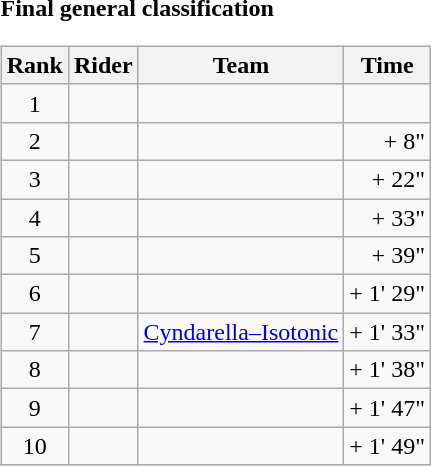<table>
<tr>
<td><strong>Final general classification</strong><br><table class="wikitable">
<tr>
<th scope="col">Rank</th>
<th scope="col">Rider</th>
<th scope="col">Team</th>
<th scope="col">Time</th>
</tr>
<tr>
<td style="text-align:center;">1</td>
<td></td>
<td></td>
<td style="text-align:right;"></td>
</tr>
<tr>
<td style="text-align:center;">2</td>
<td></td>
<td></td>
<td style="text-align:right;">+ 8"</td>
</tr>
<tr>
<td style="text-align:center;">3</td>
<td></td>
<td></td>
<td style="text-align:right;">+ 22"</td>
</tr>
<tr>
<td style="text-align:center;">4</td>
<td></td>
<td></td>
<td style="text-align:right;">+ 33"</td>
</tr>
<tr>
<td style="text-align:center;">5</td>
<td></td>
<td></td>
<td style="text-align:right;">+ 39"</td>
</tr>
<tr>
<td style="text-align:center;">6</td>
<td></td>
<td></td>
<td style="text-align:right;">+ 1' 29"</td>
</tr>
<tr>
<td style="text-align:center;">7</td>
<td></td>
<td><a href='#'>Cyndarella–Isotonic</a></td>
<td style="text-align:right;">+ 1' 33"</td>
</tr>
<tr>
<td style="text-align:center;">8</td>
<td></td>
<td></td>
<td style="text-align:right;">+ 1' 38"</td>
</tr>
<tr>
<td style="text-align:center;">9</td>
<td></td>
<td></td>
<td style="text-align:right;">+ 1' 47"</td>
</tr>
<tr>
<td style="text-align:center;">10</td>
<td></td>
<td></td>
<td style="text-align:right;">+ 1' 49"</td>
</tr>
</table>
</td>
</tr>
</table>
